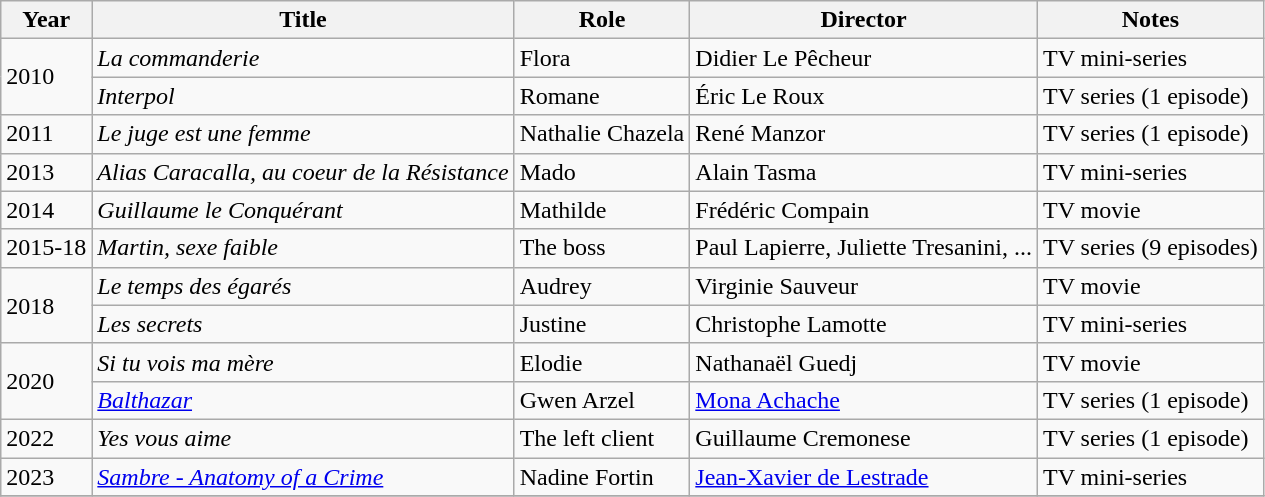<table class="wikitable sortable">
<tr>
<th>Year</th>
<th>Title</th>
<th>Role</th>
<th>Director</th>
<th class="unsortable">Notes</th>
</tr>
<tr>
<td rowspan=2>2010</td>
<td><em>La commanderie</em></td>
<td>Flora</td>
<td>Didier Le Pêcheur</td>
<td>TV mini-series</td>
</tr>
<tr>
<td><em>Interpol</em></td>
<td>Romane</td>
<td>Éric Le Roux</td>
<td>TV series (1 episode)</td>
</tr>
<tr>
<td>2011</td>
<td><em>Le juge est une femme</em></td>
<td>Nathalie Chazela</td>
<td>René Manzor</td>
<td>TV series (1 episode)</td>
</tr>
<tr>
<td>2013</td>
<td><em>Alias Caracalla, au coeur de la Résistance</em></td>
<td>Mado</td>
<td>Alain Tasma</td>
<td>TV mini-series</td>
</tr>
<tr>
<td>2014</td>
<td><em>Guillaume le Conquérant</em></td>
<td>Mathilde</td>
<td>Frédéric Compain</td>
<td>TV movie</td>
</tr>
<tr>
<td>2015-18</td>
<td><em>Martin, sexe faible</em></td>
<td>The boss</td>
<td>Paul Lapierre, Juliette Tresanini, ...</td>
<td>TV series (9 episodes)</td>
</tr>
<tr>
<td rowspan=2>2018</td>
<td><em>Le temps des égarés</em></td>
<td>Audrey</td>
<td>Virginie Sauveur</td>
<td>TV movie</td>
</tr>
<tr>
<td><em>Les secrets</em></td>
<td>Justine</td>
<td>Christophe Lamotte</td>
<td>TV mini-series</td>
</tr>
<tr>
<td rowspan=2>2020</td>
<td><em>Si tu vois ma mère</em></td>
<td>Elodie</td>
<td>Nathanaël Guedj</td>
<td>TV movie</td>
</tr>
<tr>
<td><em><a href='#'>Balthazar</a></em></td>
<td>Gwen Arzel</td>
<td><a href='#'>Mona Achache</a></td>
<td>TV series (1 episode)</td>
</tr>
<tr>
<td>2022</td>
<td><em>Yes vous aime</em></td>
<td>The left client</td>
<td>Guillaume Cremonese</td>
<td>TV series (1 episode)</td>
</tr>
<tr>
<td>2023</td>
<td><em><a href='#'>Sambre - Anatomy of a Crime</a></em></td>
<td>Nadine Fortin</td>
<td><a href='#'>Jean-Xavier de Lestrade</a></td>
<td>TV mini-series</td>
</tr>
<tr>
</tr>
</table>
